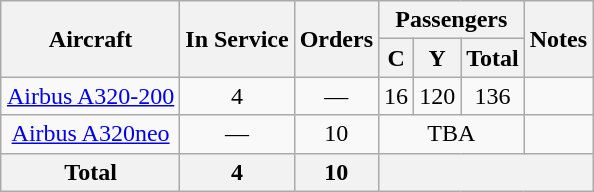<table class="wikitable" style="text-align:center; margin:1em auto;">
<tr>
<th rowspan="2">Aircraft</th>
<th rowspan="2">In Service</th>
<th rowspan="2">Orders</th>
<th colspan="3">Passengers</th>
<th rowspan="2">Notes</th>
</tr>
<tr>
<th><abbr>C</abbr></th>
<th><abbr>Y</abbr></th>
<th>Total</th>
</tr>
<tr>
<td><a href='#'>Airbus A320-200</a></td>
<td>4</td>
<td>—</td>
<td>16</td>
<td>120</td>
<td>136</td>
<td></td>
</tr>
<tr>
<td><a href='#'>Airbus A320neo</a></td>
<td>—</td>
<td>10</td>
<td colspan="3">TBA</td>
<td></td>
</tr>
<tr>
<th>Total</th>
<th>4</th>
<th>10</th>
<th colspan=5></th>
</tr>
</table>
